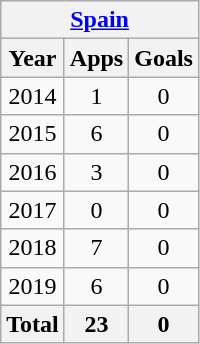<table class="wikitable" style="text-align:center">
<tr>
<th colspan=3><a href='#'>Spain</a></th>
</tr>
<tr>
<th>Year</th>
<th>Apps</th>
<th>Goals</th>
</tr>
<tr>
<td>2014</td>
<td>1</td>
<td>0</td>
</tr>
<tr>
<td>2015</td>
<td>6</td>
<td>0</td>
</tr>
<tr>
<td>2016</td>
<td>3</td>
<td>0</td>
</tr>
<tr>
<td>2017</td>
<td>0</td>
<td>0</td>
</tr>
<tr>
<td>2018</td>
<td>7</td>
<td>0</td>
</tr>
<tr>
<td>2019</td>
<td>6</td>
<td>0</td>
</tr>
<tr>
<th>Total</th>
<th>23</th>
<th>0</th>
</tr>
</table>
